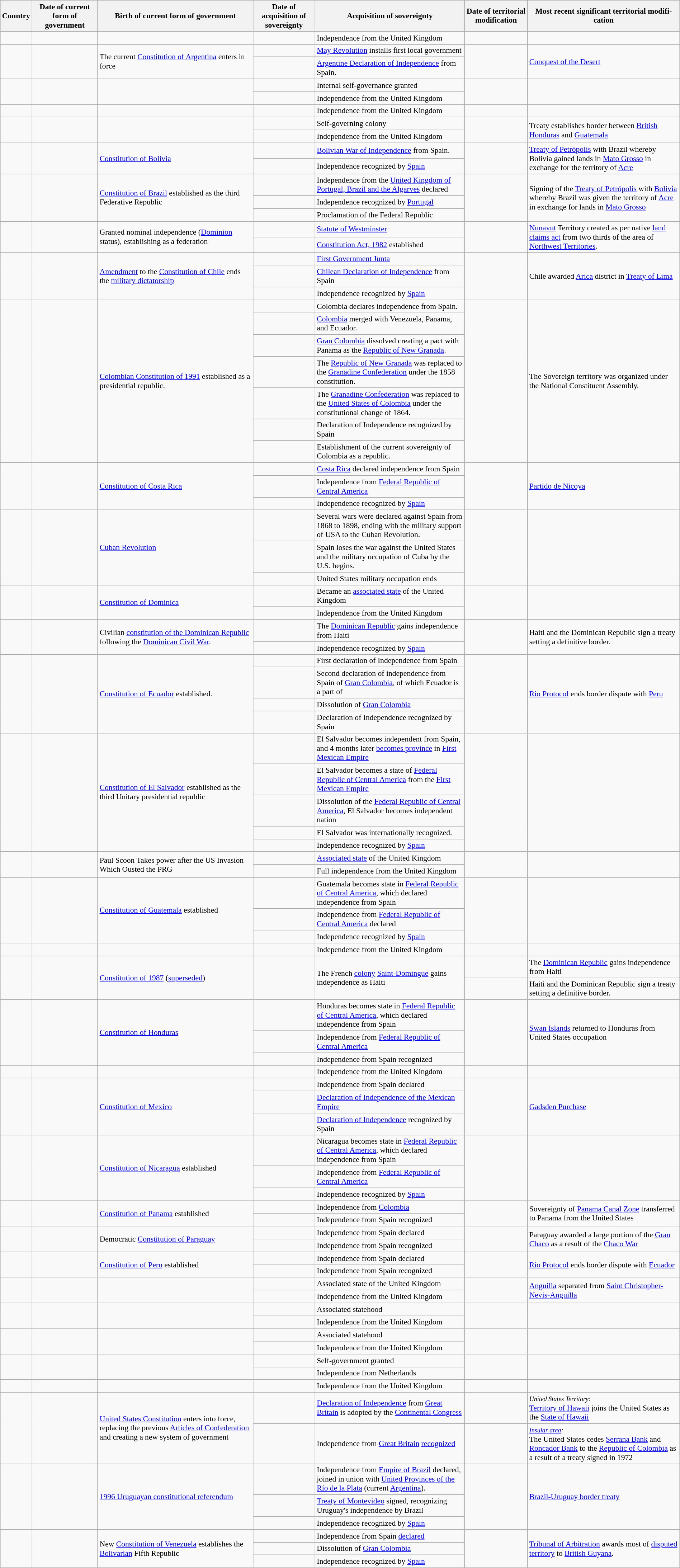<table class="wikitable sortable mw-datatable" width="100%" style="font-size:90%">
<tr>
<th>Country</th>
<th>Date of current form of government</th>
<th>Birth of current form of government</th>
<th>Date of acquisition of sovereignty</th>
<th>Acquisition of sovereignty</th>
<th>Date of territorial modification</th>
<th>Most recent significant territorial modifi­cation</th>
</tr>
<tr>
<td></td>
<td></td>
<td></td>
<td></td>
<td>Independence from the United Kingdom</td>
<td></td>
<td></td>
</tr>
<tr>
<td rowspan=2></td>
<td rowspan=2></td>
<td rowspan=2>The current <a href='#'>Constitution of Argentina</a> enters in force</td>
<td></td>
<td><a href='#'>May Revolution</a> installs first local government</td>
<td rowspan=2></td>
<td rowspan=2><a href='#'>Conquest of the Desert</a></td>
</tr>
<tr>
<td></td>
<td><a href='#'>Argentine Declaration of Independence</a> from Spain.</td>
</tr>
<tr>
<td rowspan=2></td>
<td rowspan=2></td>
<td rowspan=2></td>
<td></td>
<td>Internal self-governance granted</td>
<td rowspan=2></td>
<td rowspan=2></td>
</tr>
<tr>
<td></td>
<td>Independence from the United Kingdom</td>
</tr>
<tr>
<td></td>
<td></td>
<td></td>
<td></td>
<td>Independence from the United Kingdom</td>
<td></td>
<td></td>
</tr>
<tr>
<td rowspan="2"></td>
<td rowspan="2"></td>
<td rowspan="2"></td>
<td></td>
<td>Self-governing colony</td>
<td rowspan="2"></td>
<td rowspan="2">Treaty establishes border between <a href='#'>British Honduras</a> and <a href='#'>Guatemala</a></td>
</tr>
<tr>
<td></td>
<td>Independence from the United Kingdom</td>
</tr>
<tr>
<td rowspan=2></td>
<td rowspan=2></td>
<td rowspan=2><a href='#'>Constitution of Bolivia</a></td>
<td></td>
<td><a href='#'>Bolivian War of Independence</a> from Spain.</td>
<td rowspan=2></td>
<td rowspan=2><a href='#'>Treaty of Petrópolis</a> with Brazil whereby Bolivia gained lands in <a href='#'>Mato Grosso</a> in exchange for the territory of <a href='#'>Acre</a></td>
</tr>
<tr>
<td></td>
<td>Independence recognized by <a href='#'>Spain</a></td>
</tr>
<tr>
<td rowspan=3></td>
<td rowspan=3></td>
<td rowspan=3><a href='#'>Constitution of Brazil</a> established as the third Federative Republic</td>
<td></td>
<td>Independence from the <a href='#'>United Kingdom of Portugal, Brazil and the Algarves</a> declared</td>
<td rowspan=3></td>
<td rowspan=3>Signing of the <a href='#'>Treaty of Petrópolis</a> with <a href='#'>Bolivia</a> whereby Brazil was given the territory of <a href='#'>Acre</a> in exchange for lands in <a href='#'>Mato Grosso</a></td>
</tr>
<tr>
<td></td>
<td>Independence recognized by <a href='#'>Portugal</a></td>
</tr>
<tr>
<td></td>
<td>Proclamation of the Federal Republic</td>
</tr>
<tr>
<td rowspan=2></td>
<td rowspan=2></td>
<td rowspan=2>Granted nominal independence (<a href='#'>Dominion</a> status), establishing as a federation</td>
<td></td>
<td><a href='#'>Statute of Westminster</a></td>
<td rowspan=2></td>
<td rowspan=2><a href='#'>Nunavut</a> Territory created as per native <a href='#'>land claims act</a> from two thirds of the area of <a href='#'>Northwest Territories</a>.</td>
</tr>
<tr>
<td></td>
<td><a href='#'>Constitution Act, 1982</a> established</td>
</tr>
<tr>
<td rowspan=3></td>
<td rowspan=3></td>
<td rowspan=3><a href='#'>Amendment</a> to the <a href='#'>Constitution of Chile</a> ends the <a href='#'>military dictatorship</a></td>
<td></td>
<td><a href='#'>First Government Junta</a></td>
<td rowspan=3></td>
<td rowspan=3>Chile awarded <a href='#'>Arica</a> district in <a href='#'>Treaty of Lima</a></td>
</tr>
<tr>
<td></td>
<td><a href='#'>Chilean Declaration of Independence</a> from Spain</td>
</tr>
<tr>
<td></td>
<td>Independence recognized by <a href='#'>Spain</a></td>
</tr>
<tr>
<td rowspan=7></td>
<td rowspan=7></td>
<td rowspan=7><a href='#'>Colombian Constitution of 1991</a> established as a presidential republic.</td>
<td></td>
<td>Colombia declares independence from Spain.</td>
<td rowspan=7></td>
<td rowspan=7>The Sovereign territory was organized under the National Constituent Assembly.</td>
</tr>
<tr>
<td></td>
<td><a href='#'>Colombia</a> merged with Venezuela, Panama, and Ecuador.</td>
</tr>
<tr>
<td></td>
<td><a href='#'>Gran Colombia</a> dissolved creating a pact with Panama as the <a href='#'>Republic of New Granada</a>.</td>
</tr>
<tr>
<td></td>
<td>The <a href='#'>Republic of New Granada</a> was replaced to the <a href='#'>Granadine Confederation</a> under the 1858 constitution.</td>
</tr>
<tr>
<td></td>
<td>The <a href='#'>Granadine Confederation</a> was replaced to the <a href='#'>United States of Colombia</a> under the constitutional change of 1864.</td>
</tr>
<tr>
<td></td>
<td>Declaration of Independence recognized by Spain</td>
</tr>
<tr>
<td></td>
<td>Establishment of the current sovereignty of Colombia as a republic.</td>
</tr>
<tr>
<td rowspan=3></td>
<td rowspan=3></td>
<td rowspan=3><a href='#'>Constitution of Costa Rica</a></td>
<td></td>
<td><a href='#'>Costa Rica</a> declared independence from Spain</td>
<td rowspan=3></td>
<td rowspan=3><a href='#'>Partido de Nicoya</a></td>
</tr>
<tr>
<td></td>
<td>Independence from <a href='#'>Federal Republic of Central America</a></td>
</tr>
<tr>
<td></td>
<td>Independence recognized by <a href='#'>Spain</a></td>
</tr>
<tr>
<td rowspan=3></td>
<td rowspan=3></td>
<td rowspan=3><a href='#'>Cuban Revolution</a></td>
<td></td>
<td>Several wars were declared against Spain from 1868 to 1898, ending with the military support of USA to the Cuban Revolution.</td>
<td rowspan=3></td>
<td rowspan=3></td>
</tr>
<tr>
<td></td>
<td>Spain loses the war against the United States and the military occupation of Cuba by the U.S. begins.</td>
</tr>
<tr>
<td></td>
<td>United States military occupation ends</td>
</tr>
<tr>
<td rowspan=2></td>
<td rowspan=2></td>
<td rowspan=2><a href='#'>Constitution of Dominica</a></td>
<td></td>
<td>Became an <a href='#'>associated state</a> of the United Kingdom</td>
<td rowspan=2></td>
<td rowspan=2></td>
</tr>
<tr>
<td></td>
<td>Independence from the United Kingdom</td>
</tr>
<tr>
<td rowspan=2></td>
<td rowspan=2></td>
<td rowspan=2>Civilian <a href='#'>constitution of the Dominican Republic</a> following the <a href='#'>Dominican Civil War</a>.</td>
<td></td>
<td>The <a href='#'>Dominican Republic</a> gains independence from Haiti</td>
<td rowspan=2></td>
<td rowspan=2>Haiti and the Dominican Republic sign a treaty setting a definitive border.</td>
</tr>
<tr>
<td></td>
<td>Independence recognized by <a href='#'>Spain</a></td>
</tr>
<tr>
<td rowspan=4></td>
<td rowspan=4></td>
<td rowspan=4><a href='#'>Constitution of Ecuador</a> established.</td>
<td></td>
<td>First declaration of Independence from Spain</td>
<td rowspan=4></td>
<td rowspan=4><a href='#'>Rio Protocol</a> ends border dispute with <a href='#'>Peru</a></td>
</tr>
<tr>
<td></td>
<td>Second declaration of independence from Spain of <a href='#'>Gran Colombia</a>, of which Ecuador is a part of</td>
</tr>
<tr>
<td></td>
<td>Dissolution of <a href='#'>Gran Colombia</a></td>
</tr>
<tr>
<td></td>
<td>Declaration of Independence recognized by Spain</td>
</tr>
<tr>
<td rowspan=5></td>
<td rowspan=5></td>
<td rowspan=5><a href='#'>Constitution of El Salvador</a> established as the third Unitary presidential republic</td>
<td></td>
<td>El Salvador becomes independent from Spain, and 4 months later <a href='#'>becomes province</a> in <a href='#'>First Mexican Empire</a></td>
<td rowspan=5></td>
<td rowspan=5></td>
</tr>
<tr>
<td></td>
<td>El Salvador becomes a state of <a href='#'>Federal Republic of Central America</a> from the <a href='#'>First Mexican Empire</a></td>
</tr>
<tr>
<td></td>
<td>Dissolution of the <a href='#'>Federal Republic of Central America</a>, El Salvador becomes independent nation</td>
</tr>
<tr>
<td></td>
<td>El Salvador was internationally recognized.</td>
</tr>
<tr>
<td></td>
<td>Independence recognized by <a href='#'>Spain</a></td>
</tr>
<tr>
<td rowspan=2></td>
<td rowspan=2></td>
<td rowspan=2>Paul Scoon Takes power after the US Invasion Which Ousted the PRG</td>
<td></td>
<td><a href='#'>Associated state</a> of the United Kingdom</td>
<td rowspan=2></td>
<td rowspan=2></td>
</tr>
<tr>
<td></td>
<td>Full independence from the United Kingdom</td>
</tr>
<tr>
<td rowspan=3></td>
<td rowspan=3></td>
<td rowspan=3><a href='#'>Constitution of Guatemala</a> established</td>
<td></td>
<td>Guatemala becomes state in <a href='#'>Federal Republic of Central America</a>, which declared independence from Spain</td>
<td rowspan=3></td>
<td rowspan=3></td>
</tr>
<tr>
<td></td>
<td>Independence from <a href='#'>Federal Republic of Central America</a> declared</td>
</tr>
<tr>
<td></td>
<td>Independence recognized by <a href='#'>Spain</a></td>
</tr>
<tr>
<td></td>
<td></td>
<td></td>
<td></td>
<td>Independence from the United Kingdom</td>
<td></td>
<td></td>
</tr>
<tr>
<td rowspan=2></td>
<td rowspan=2></td>
<td rowspan=2><a href='#'>Constitution of 1987</a> (<a href='#'>superseded</a>)</td>
<td rowspan=2></td>
<td rowspan=2>The French <a href='#'>colony</a> <a href='#'>Saint-Domingue</a> gains independence as Haiti</td>
<td></td>
<td>The <a href='#'>Dominican Republic</a> gains independence from Haiti</td>
</tr>
<tr>
<td></td>
<td>Haiti and the Dominican Republic sign a treaty setting a definitive border.</td>
</tr>
<tr>
<td rowspan=3></td>
<td rowspan=3></td>
<td rowspan=3><a href='#'>Constitution of Honduras</a></td>
<td></td>
<td>Honduras becomes state in <a href='#'>Federal Republic of Central America</a>, which declared independence from Spain</td>
<td rowspan=3></td>
<td rowspan=3><a href='#'>Swan Islands</a> returned to Honduras from United States occupation</td>
</tr>
<tr>
<td></td>
<td>Independence from <a href='#'>Federal Republic of Central America</a></td>
</tr>
<tr>
<td></td>
<td>Independence from Spain recognized</td>
</tr>
<tr>
<td></td>
<td></td>
<td></td>
<td></td>
<td>Independence from the United Kingdom</td>
<td></td>
<td></td>
</tr>
<tr>
<td rowspan=3></td>
<td rowspan=3></td>
<td rowspan=3><a href='#'>Constitution of Mexico</a></td>
<td></td>
<td>Independence from Spain declared</td>
<td rowspan=3></td>
<td rowspan=3><a href='#'>Gadsden Purchase</a></td>
</tr>
<tr>
<td></td>
<td><a href='#'>Declaration of Independence of the Mexican Empire</a></td>
</tr>
<tr>
<td></td>
<td><a href='#'>Declaration of Independence</a> recognized by Spain</td>
</tr>
<tr>
<td rowspan=3></td>
<td rowspan=3></td>
<td rowspan=3><a href='#'>Constitution of Nicaragua</a> established</td>
<td></td>
<td>Nicaragua becomes state in <a href='#'>Federal Republic of Central America</a>, which declared independence from Spain</td>
<td rowspan=3></td>
<td rowspan=3></td>
</tr>
<tr>
<td></td>
<td>Independence from <a href='#'>Federal Republic of Central America</a></td>
</tr>
<tr>
<td></td>
<td>Independence recognized by <a href='#'>Spain</a></td>
</tr>
<tr>
<td rowspan=2></td>
<td rowspan=2></td>
<td rowspan=2><a href='#'>Constitution of Panama</a> established</td>
<td></td>
<td>Independence from <a href='#'>Colombia</a></td>
<td rowspan=2></td>
<td rowspan=2>Sovereignty of <a href='#'>Panama Canal Zone</a> transferred to Panama from the United States</td>
</tr>
<tr>
<td></td>
<td>Independence from Spain recognized</td>
</tr>
<tr>
<td rowspan=2></td>
<td rowspan=2></td>
<td rowspan=2>Democratic <a href='#'>Constitution of Paraguay</a></td>
<td></td>
<td>Independence from Spain declared</td>
<td rowspan=2></td>
<td rowspan=2>Paraguay awarded a large portion of the <a href='#'>Gran Chaco</a> as a result of the <a href='#'>Chaco War</a></td>
</tr>
<tr>
<td></td>
<td>Independence from Spain recognized</td>
</tr>
<tr>
<td rowspan=2></td>
<td rowspan=2></td>
<td rowspan=2><a href='#'>Constitution of Peru</a> established</td>
<td></td>
<td>Independence from Spain declared</td>
<td rowspan=2></td>
<td rowspan=2><a href='#'>Rio Protocol</a> ends border dispute with <a href='#'>Ecuador</a></td>
</tr>
<tr>
<td></td>
<td>Independence from Spain recognized</td>
</tr>
<tr>
<td rowspan=2></td>
<td rowspan=2></td>
<td rowspan=2></td>
<td></td>
<td>Associated state of the United Kingdom</td>
<td rowspan=2></td>
<td rowspan=2><a href='#'>Anguilla</a> separated from <a href='#'>Saint Christopher-Nevis-Anguilla</a></td>
</tr>
<tr>
<td></td>
<td>Independence from the United Kingdom</td>
</tr>
<tr>
<td rowspan=2></td>
<td rowspan=2></td>
<td rowspan=2></td>
<td></td>
<td>Associated statehood</td>
<td rowspan=2></td>
<td rowspan=2></td>
</tr>
<tr>
<td></td>
<td>Independence from the United Kingdom</td>
</tr>
<tr>
<td rowspan=2></td>
<td rowspan=2></td>
<td rowspan=2></td>
<td></td>
<td>Associated statehood</td>
<td rowspan=2></td>
<td rowspan=2></td>
</tr>
<tr>
<td></td>
<td>Independence from the United Kingdom</td>
</tr>
<tr>
<td rowspan=2></td>
<td rowspan=2></td>
<td rowspan=2></td>
<td></td>
<td>Self-government granted</td>
<td rowspan=2></td>
<td rowspan=2></td>
</tr>
<tr>
<td></td>
<td>Independence from Netherlands</td>
</tr>
<tr>
<td></td>
<td></td>
<td></td>
<td></td>
<td>Independence from the United Kingdom</td>
<td></td>
<td></td>
</tr>
<tr>
<td rowspan=2></td>
<td rowspan=2></td>
<td rowspan=2><a href='#'>United States Constitution</a> enters into force, replacing the previous <a href='#'>Articles of Confederation</a> and creating a new system of government</td>
<td></td>
<td><a href='#'>Declaration of Independence</a> from <a href='#'>Great Britain</a> is adopted by the <a href='#'>Continental Congress</a></td>
<td></td>
<td><small><em>United States Territory:</em></small><br><a href='#'>Territory of Hawaii</a> joins the United States as the <a href='#'>State of Hawaii</a></td>
</tr>
<tr>
<td></td>
<td>Independence from <a href='#'>Great Britain</a> <a href='#'>recognized</a></td>
<td></td>
<td><small><em><a href='#'>Insular area</a>:</em></small><br>The United States cedes <a href='#'>Serrana Bank</a> and <a href='#'>Roncador Bank</a> to the <a href='#'>Republic of Colombia</a> as a result of a treaty signed in 1972</td>
</tr>
<tr>
<td rowspan=3></td>
<td rowspan=3></td>
<td rowspan=3><a href='#'>1996 Uruguayan constitutional referendum</a></td>
<td></td>
<td>Independence from <a href='#'>Empire of Brazil</a> declared, joined in union with <a href='#'>United Provinces of the Río de la Plata</a> (current <a href='#'>Argentina</a>).</td>
<td rowspan=3></td>
<td rowspan=3><a href='#'>Brazil-Uruguay border treaty</a></td>
</tr>
<tr>
<td></td>
<td><a href='#'>Treaty of Montevideo</a> signed, recognizing Uruguay's independence by Brazil</td>
</tr>
<tr>
<td></td>
<td>Independence recognized by <a href='#'>Spain</a></td>
</tr>
<tr>
<td rowspan=3></td>
<td rowspan=3></td>
<td rowspan=3>New <a href='#'>Constitution of Venezuela</a> establishes the <a href='#'>Bolivarian</a> Fifth Republic</td>
<td></td>
<td>Independence from Spain <a href='#'>declared</a></td>
<td rowspan=3></td>
<td rowspan=3><a href='#'>Tribunal of Arbitration</a> awards most of <a href='#'>disputed territory</a> to <a href='#'>British Guyana</a>.</td>
</tr>
<tr>
<td></td>
<td>Dissolution of <a href='#'>Gran Colombia</a></td>
</tr>
<tr>
<td></td>
<td>Independence recognized by <a href='#'>Spain</a></td>
</tr>
</table>
